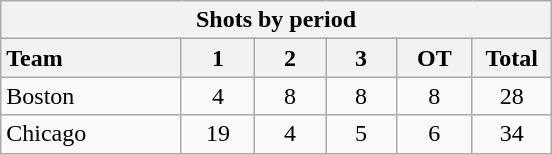<table class="wikitable" style="width:23em; text-align:right;">
<tr>
<th colspan=6>Shots by period</th>
</tr>
<tr>
<th style="width:8em; text-align:left;">Team</th>
<th style="width:3em;">1</th>
<th style="width:3em;">2</th>
<th style="width:3em;">3</th>
<th style="width:3em;">OT</th>
<th style="width:3em;">Total</th>
</tr>
<tr>
<td style="text-align:left;">Boston</td>
<td align=center>4</td>
<td align=center>8</td>
<td align=center>8</td>
<td align=center>8</td>
<td align=center>28</td>
</tr>
<tr>
<td style="text-align:left;">Chicago</td>
<td align=center>19</td>
<td align=center>4</td>
<td align=center>5</td>
<td align=center>6</td>
<td align=center>34</td>
</tr>
</table>
